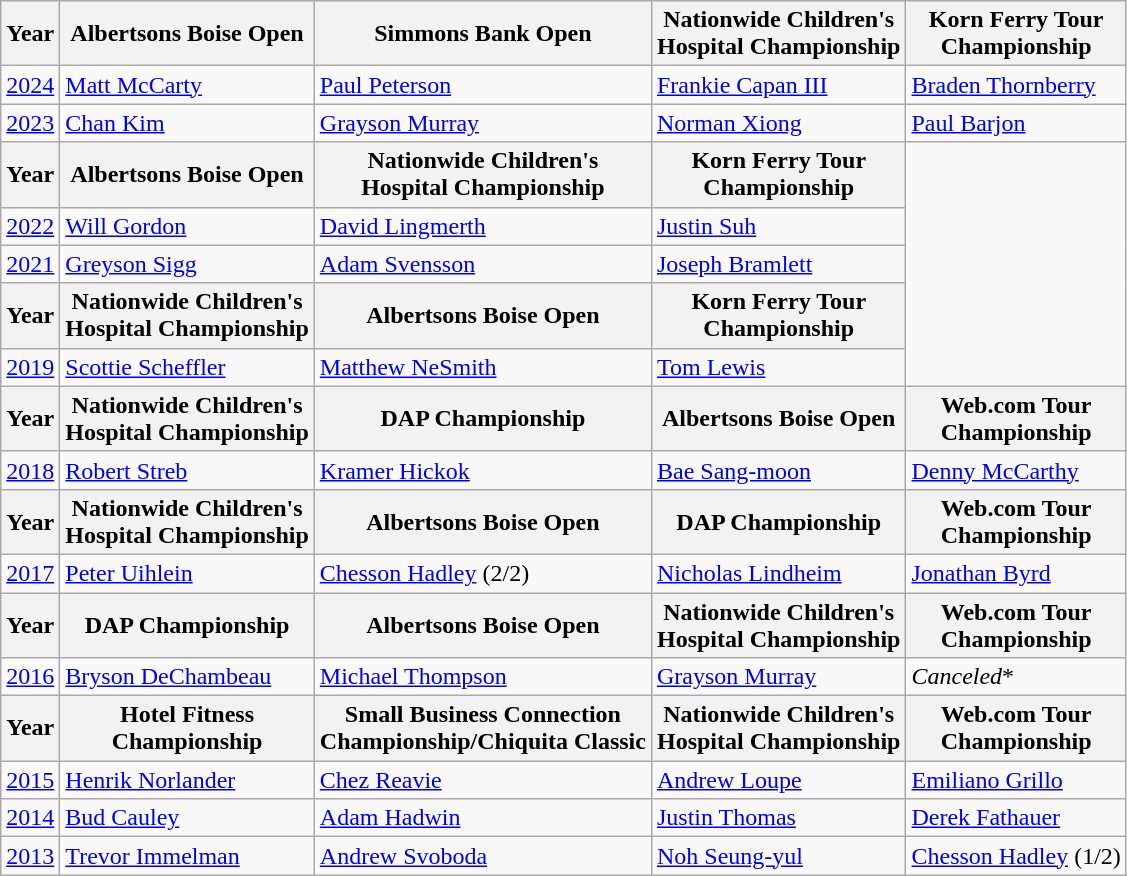<table class=wikitable>
<tr>
<th>Year</th>
<th>Albertsons Boise Open</th>
<th>Simmons Bank Open</th>
<th>Nationwide Children's<br>Hospital Championship</th>
<th>Korn Ferry Tour<br>Championship</th>
</tr>
<tr>
<td><a href='#'>2024</a></td>
<td> <a href='#'>Matt McCarty</a></td>
<td> <a href='#'>Paul Peterson</a></td>
<td> <a href='#'>Frankie Capan III</a></td>
<td> <a href='#'>Braden Thornberry</a></td>
</tr>
<tr>
<td><a href='#'>2023</a></td>
<td> <a href='#'>Chan Kim</a></td>
<td> <a href='#'>Grayson Murray</a></td>
<td> <a href='#'>Norman Xiong</a></td>
<td> <a href='#'>Paul Barjon</a></td>
</tr>
<tr>
<th>Year</th>
<th>Albertsons Boise Open</th>
<th>Nationwide Children's<br>Hospital Championship</th>
<th>Korn Ferry Tour<br>Championship</th>
</tr>
<tr>
<td><a href='#'>2022</a></td>
<td> <a href='#'>Will Gordon</a></td>
<td> <a href='#'>David Lingmerth</a></td>
<td> <a href='#'>Justin Suh</a></td>
</tr>
<tr>
<td><a href='#'>2021</a></td>
<td> <a href='#'>Greyson Sigg</a></td>
<td> <a href='#'>Adam Svensson</a></td>
<td> <a href='#'>Joseph Bramlett</a></td>
</tr>
<tr>
<th>Year</th>
<th>Nationwide Children's<br>Hospital Championship</th>
<th>Albertsons Boise Open</th>
<th>Korn Ferry Tour<br>Championship</th>
</tr>
<tr>
<td><a href='#'>2019</a></td>
<td> <a href='#'>Scottie Scheffler</a></td>
<td> <a href='#'>Matthew NeSmith</a></td>
<td> <a href='#'>Tom Lewis</a></td>
</tr>
<tr>
<th>Year</th>
<th>Nationwide Children's<br>Hospital Championship</th>
<th>DAP Championship</th>
<th>Albertsons Boise Open</th>
<th>Web.com Tour<br>Championship</th>
</tr>
<tr>
<td><a href='#'>2018</a></td>
<td> <a href='#'>Robert Streb</a></td>
<td> <a href='#'>Kramer Hickok</a></td>
<td> <a href='#'>Bae Sang-moon</a></td>
<td> <a href='#'>Denny McCarthy</a></td>
</tr>
<tr>
<th>Year</th>
<th>Nationwide Children's<br>Hospital Championship</th>
<th>Albertsons Boise Open</th>
<th>DAP Championship</th>
<th>Web.com Tour<br>Championship</th>
</tr>
<tr>
<td><a href='#'>2017</a></td>
<td> <a href='#'>Peter Uihlein</a></td>
<td> <a href='#'>Chesson Hadley</a> (2/2)</td>
<td> <a href='#'>Nicholas Lindheim</a></td>
<td> <a href='#'>Jonathan Byrd</a></td>
</tr>
<tr>
<th>Year</th>
<th>DAP Championship</th>
<th>Albertsons Boise Open</th>
<th>Nationwide Children's<br>Hospital Championship</th>
<th>Web.com Tour<br>Championship</th>
</tr>
<tr>
<td><a href='#'>2016</a></td>
<td> <a href='#'>Bryson DeChambeau</a></td>
<td> <a href='#'>Michael Thompson</a></td>
<td> <a href='#'>Grayson Murray</a></td>
<td><em>Canceled</em>*</td>
</tr>
<tr>
<th>Year</th>
<th>Hotel Fitness<br>Championship</th>
<th>Small Business Connection<br>Championship/Chiquita Classic</th>
<th>Nationwide Children's<br>Hospital Championship</th>
<th>Web.com Tour<br>Championship</th>
</tr>
<tr>
<td><a href='#'>2015</a></td>
<td> <a href='#'>Henrik Norlander</a></td>
<td> <a href='#'>Chez Reavie</a></td>
<td> <a href='#'>Andrew Loupe</a></td>
<td> <a href='#'>Emiliano Grillo</a></td>
</tr>
<tr>
<td><a href='#'>2014</a></td>
<td> <a href='#'>Bud Cauley</a></td>
<td> <a href='#'>Adam Hadwin</a></td>
<td> <a href='#'>Justin Thomas</a></td>
<td> <a href='#'>Derek Fathauer</a></td>
</tr>
<tr>
<td><a href='#'>2013</a></td>
<td> <a href='#'>Trevor Immelman</a></td>
<td> <a href='#'>Andrew Svoboda</a></td>
<td> <a href='#'>Noh Seung-yul</a></td>
<td> <a href='#'>Chesson Hadley</a> (1/2)</td>
</tr>
</table>
